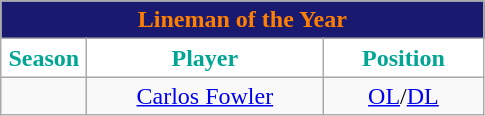<table class="wikitable sortable" style="text-align:center">
<tr>
<td colspan="4" style="background:#191970; color:#FF7F00;"><strong>Lineman of the Year</strong></td>
</tr>
<tr>
<th style="width:50px; background:white; color:#00A693;">Season</th>
<th style="width:150px; background:white; color:#00A693;">Player</th>
<th style="width:100px; background:white; color:#00A693;">Position</th>
</tr>
<tr>
<td></td>
<td><a href='#'>Carlos Fowler</a></td>
<td><a href='#'>OL</a>/<a href='#'>DL</a></td>
</tr>
</table>
